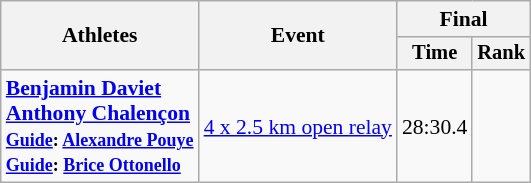<table class="wikitable" style="font-size:90%">
<tr>
<th rowspan=2>Athletes</th>
<th rowspan=2>Event</th>
<th colspan=2>Final</th>
</tr>
<tr style="font-size:95%">
<th>Time</th>
<th>Rank</th>
</tr>
<tr align=center>
<td align=left><strong><a href='#'>Benjamin Daviet</a><br><a href='#'>Anthony Chalençon</a><br><small><a href='#'>Guide</a>: <a href='#'>Alexandre Pouye</a><br><a href='#'>Guide</a>: <a href='#'>Brice Ottonello</a></small></strong></td>
<td align=left><a href='#'>4 x 2.5 km open relay</a></td>
<td>28:30.4</td>
<td></td>
</tr>
</table>
